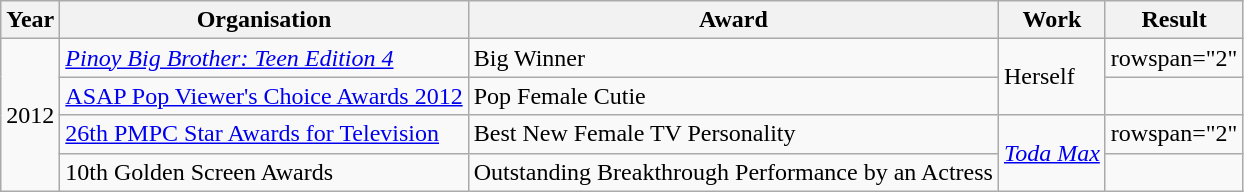<table class="wikitable plainrowheaders" style="text-align:left;">
<tr>
<th>Year</th>
<th>Organisation</th>
<th>Award</th>
<th>Work</th>
<th>Result</th>
</tr>
<tr>
<td rowspan=4>2012</td>
<td><em><a href='#'>Pinoy Big Brother: Teen Edition 4</a></em></td>
<td>Big Winner</td>
<td rowspan="2">Herself</td>
<td>rowspan="2" </td>
</tr>
<tr>
<td><a href='#'>ASAP Pop Viewer's Choice Awards 2012</a></td>
<td>Pop Female Cutie</td>
</tr>
<tr>
<td><a href='#'>26th PMPC Star Awards for Television</a></td>
<td>Best New Female TV Personality</td>
<td rowspan="2"><em><a href='#'>Toda Max</a></em></td>
<td>rowspan="2" </td>
</tr>
<tr>
<td>10th Golden Screen Awards</td>
<td>Outstanding Breakthrough Performance by an Actress</td>
</tr>
</table>
